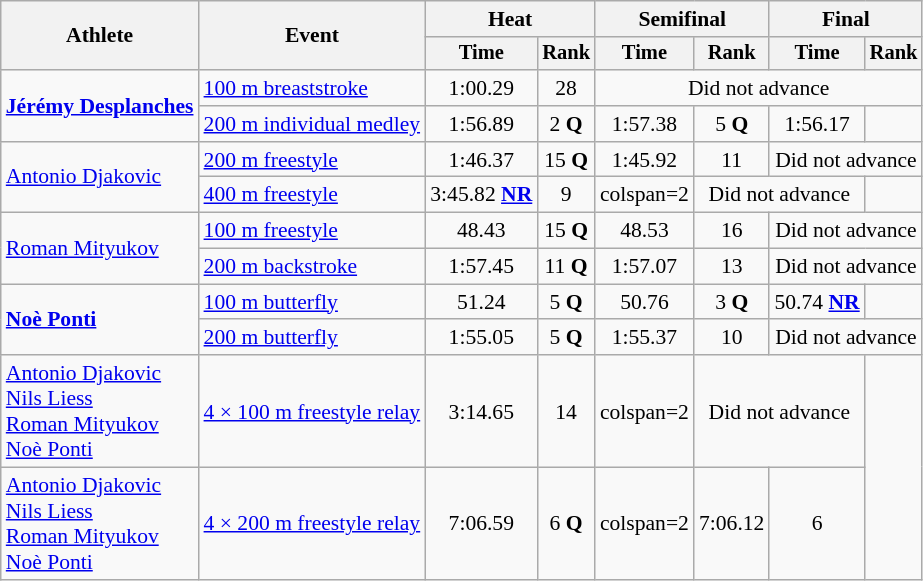<table class=wikitable style="font-size:90%">
<tr>
<th rowspan="2">Athlete</th>
<th rowspan="2">Event</th>
<th colspan="2">Heat</th>
<th colspan="2">Semifinal</th>
<th colspan="2">Final</th>
</tr>
<tr style="font-size:95%">
<th>Time</th>
<th>Rank</th>
<th>Time</th>
<th>Rank</th>
<th>Time</th>
<th>Rank</th>
</tr>
<tr align=center>
<td align=left rowspan=2><strong><a href='#'>Jérémy Desplanches</a></strong></td>
<td align=left><a href='#'>100 m breaststroke</a></td>
<td>1:00.29</td>
<td>28</td>
<td colspan="4">Did not advance</td>
</tr>
<tr align=center>
<td align=left><a href='#'>200 m individual medley</a></td>
<td>1:56.89</td>
<td>2 <strong>Q</strong></td>
<td>1:57.38</td>
<td>5 <strong>Q</strong></td>
<td>1:56.17</td>
<td></td>
</tr>
<tr align=center>
<td align=left rowspan=2><a href='#'>Antonio Djakovic</a></td>
<td align=left><a href='#'>200 m freestyle</a></td>
<td>1:46.37</td>
<td>15 <strong>Q</strong></td>
<td>1:45.92</td>
<td>11</td>
<td colspan="2">Did not advance</td>
</tr>
<tr align=center>
<td align=left><a href='#'>400 m freestyle</a></td>
<td>3:45.82 <strong><a href='#'>NR</a></strong></td>
<td>9</td>
<td>colspan=2 </td>
<td colspan="2">Did not advance</td>
</tr>
<tr align=center>
<td align=left rowspan=2><a href='#'>Roman Mityukov</a></td>
<td align=left><a href='#'>100 m freestyle</a></td>
<td>48.43</td>
<td>15 <strong>Q</strong></td>
<td>48.53</td>
<td>16</td>
<td colspan="2">Did not advance</td>
</tr>
<tr align=center>
<td align=left><a href='#'>200 m backstroke</a></td>
<td>1:57.45</td>
<td>11 <strong>Q</strong></td>
<td>1:57.07</td>
<td>13</td>
<td colspan="2">Did not advance</td>
</tr>
<tr align=center>
<td align=left rowspan=2><strong><a href='#'>Noè Ponti</a></strong></td>
<td align=left><a href='#'>100 m butterfly</a></td>
<td>51.24</td>
<td>5 <strong>Q</strong></td>
<td>50.76</td>
<td>3 <strong>Q</strong></td>
<td>50.74 <strong><a href='#'>NR</a></strong></td>
<td></td>
</tr>
<tr align=center>
<td align=left><a href='#'>200 m butterfly</a></td>
<td>1:55.05</td>
<td>5 <strong>Q</strong></td>
<td>1:55.37</td>
<td>10</td>
<td colspan="2">Did not advance</td>
</tr>
<tr align=center>
<td align=left><a href='#'>Antonio Djakovic</a><br><a href='#'>Nils Liess</a><br><a href='#'>Roman Mityukov</a><br><a href='#'>Noè Ponti</a></td>
<td align=left><a href='#'>4 × 100 m freestyle relay</a></td>
<td>3:14.65</td>
<td>14</td>
<td>colspan=2 </td>
<td colspan="2">Did not advance</td>
</tr>
<tr align=center>
<td align=left><a href='#'>Antonio Djakovic</a><br><a href='#'>Nils Liess</a><br><a href='#'>Roman Mityukov</a><br><a href='#'>Noè Ponti</a></td>
<td align=left><a href='#'>4 × 200 m freestyle relay</a></td>
<td>7:06.59</td>
<td>6 <strong>Q</strong></td>
<td>colspan=2 </td>
<td>7:06.12</td>
<td>6</td>
</tr>
</table>
